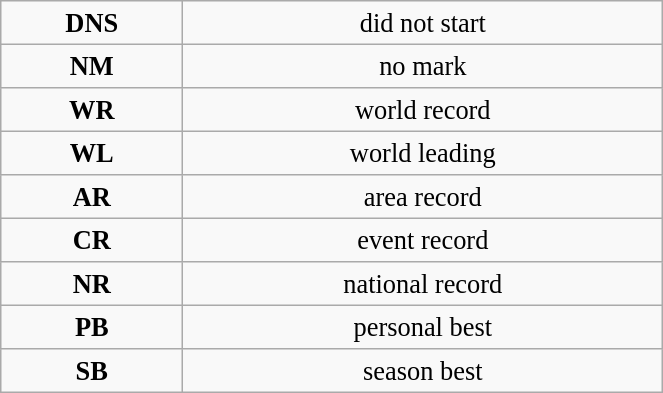<table class="wikitable" style=" text-align:center; font-size:110%;" width="35%">
<tr>
<td><strong>DNS</strong></td>
<td>did not start</td>
</tr>
<tr>
<td><strong>NM</strong></td>
<td>no mark</td>
</tr>
<tr>
<td><strong>WR</strong></td>
<td>world record</td>
</tr>
<tr>
<td><strong>WL</strong></td>
<td>world leading</td>
</tr>
<tr>
<td><strong>AR</strong></td>
<td>area record</td>
</tr>
<tr>
<td><strong>CR</strong></td>
<td>event record</td>
</tr>
<tr>
<td><strong>NR</strong></td>
<td>national record</td>
</tr>
<tr>
<td><strong>PB</strong></td>
<td>personal best</td>
</tr>
<tr>
<td><strong>SB</strong></td>
<td>season best</td>
</tr>
</table>
